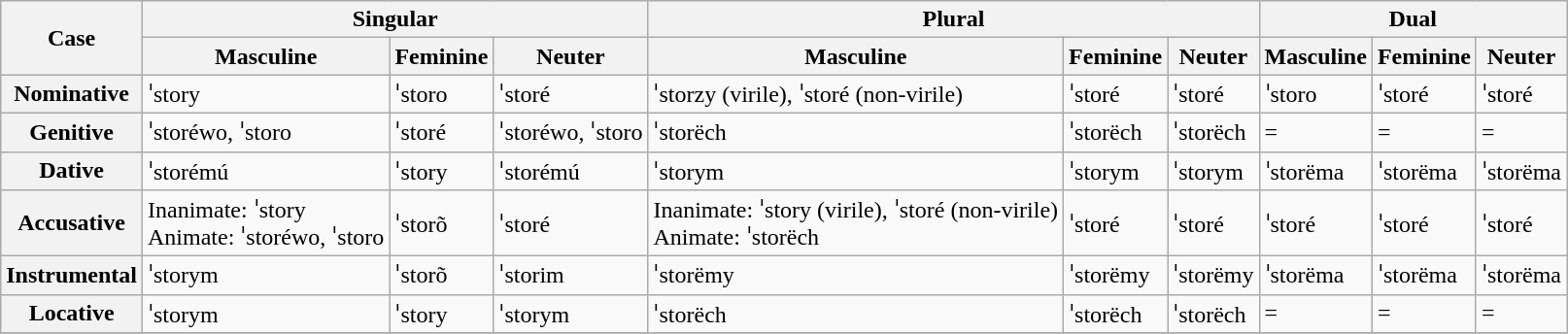<table class="wikitable">
<tr>
<th rowspan="2">Case</th>
<th colspan="3">Singular</th>
<th colspan="3">Plural</th>
<th colspan="3">Dual</th>
</tr>
<tr>
<th>Masculine</th>
<th>Feminine</th>
<th>Neuter</th>
<th>Masculine</th>
<th>Feminine</th>
<th>Neuter</th>
<th>Masculine</th>
<th>Feminine</th>
<th>Neuter</th>
</tr>
<tr>
<th>Nominative</th>
<td>ˈstory</td>
<td>ˈstoro</td>
<td>ˈstoré</td>
<td>ˈstorzy (virile), ˈstoré (non-virile)</td>
<td>ˈstoré</td>
<td>ˈstoré</td>
<td>ˈstoro</td>
<td>ˈstoré</td>
<td>ˈstoré</td>
</tr>
<tr>
<th>Genitive</th>
<td>ˈstoréwo, ˈstoro</td>
<td>ˈstoré</td>
<td>ˈstoréwo, ˈstoro</td>
<td>ˈstorëch</td>
<td>ˈstorëch</td>
<td>ˈstorëch</td>
<td>= </td>
<td>= </td>
<td>= </td>
</tr>
<tr>
<th>Dative</th>
<td>ˈstorémú</td>
<td>ˈstory</td>
<td>ˈstorémú</td>
<td>ˈstorym</td>
<td>ˈstorym</td>
<td>ˈstorym</td>
<td>ˈstorëma</td>
<td>ˈstorëma</td>
<td>ˈstorëma</td>
</tr>
<tr>
<th>Accusative</th>
<td>Inanimate: ˈstory<br> Animate: ˈstoréwo, ˈstoro</td>
<td>ˈstorõ</td>
<td>ˈstoré</td>
<td>Inanimate: ˈstory (virile), ˈstoré (non-virile)<br> Animate: ˈstorëch</td>
<td>ˈstoré</td>
<td>ˈstoré</td>
<td>ˈstoré</td>
<td>ˈstoré</td>
<td>ˈstoré</td>
</tr>
<tr>
<th>Instrumental</th>
<td>ˈstorym</td>
<td>ˈstorõ</td>
<td>ˈstorim</td>
<td>ˈstorëmy</td>
<td>ˈstorëmy</td>
<td>ˈstorëmy</td>
<td>ˈstorëma</td>
<td>ˈstorëma</td>
<td>ˈstorëma</td>
</tr>
<tr>
<th>Locative</th>
<td>ˈstorym</td>
<td>ˈstory</td>
<td>ˈstorym</td>
<td>ˈstorëch</td>
<td>ˈstorëch</td>
<td>ˈstorëch</td>
<td>= </td>
<td>= </td>
<td>= </td>
</tr>
<tr>
</tr>
</table>
